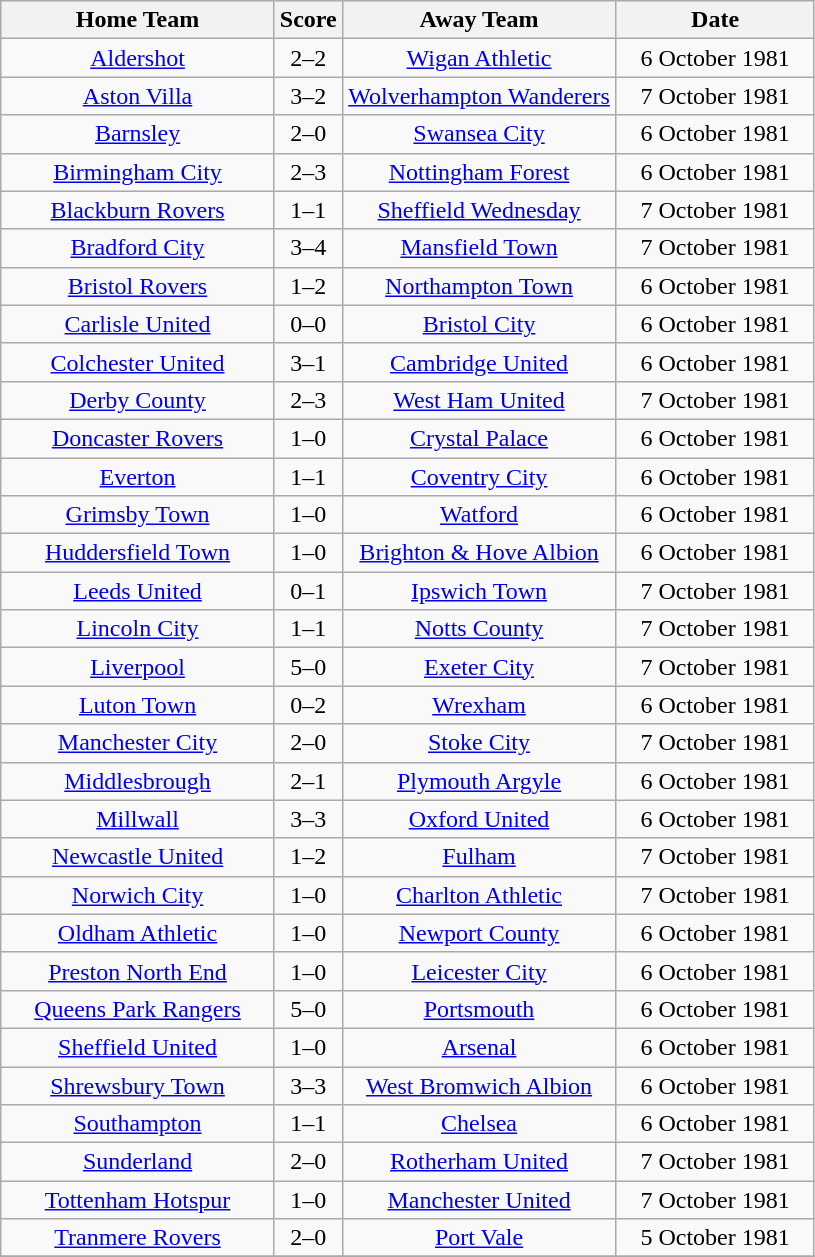<table class="wikitable" style="text-align:center;">
<tr>
<th width=175>Home Team</th>
<th width=20>Score</th>
<th width=175>Away Team</th>
<th width=125>Date</th>
</tr>
<tr>
<td><a href='#'>Aldershot</a></td>
<td>2–2</td>
<td><a href='#'>Wigan Athletic</a></td>
<td>6 October 1981</td>
</tr>
<tr>
<td><a href='#'>Aston Villa</a></td>
<td>3–2</td>
<td><a href='#'>Wolverhampton Wanderers</a></td>
<td>7 October 1981</td>
</tr>
<tr>
<td><a href='#'>Barnsley</a></td>
<td>2–0</td>
<td><a href='#'>Swansea City</a></td>
<td>6 October 1981</td>
</tr>
<tr>
<td><a href='#'>Birmingham City</a></td>
<td>2–3</td>
<td><a href='#'>Nottingham Forest</a></td>
<td>6 October 1981</td>
</tr>
<tr>
<td><a href='#'>Blackburn Rovers</a></td>
<td>1–1</td>
<td><a href='#'>Sheffield Wednesday</a></td>
<td>7 October 1981</td>
</tr>
<tr>
<td><a href='#'>Bradford City</a></td>
<td>3–4</td>
<td><a href='#'>Mansfield Town</a></td>
<td>7 October 1981</td>
</tr>
<tr>
<td><a href='#'>Bristol Rovers</a></td>
<td>1–2</td>
<td><a href='#'>Northampton Town</a></td>
<td>6 October 1981</td>
</tr>
<tr>
<td><a href='#'>Carlisle United</a></td>
<td>0–0</td>
<td><a href='#'>Bristol City</a></td>
<td>6 October 1981</td>
</tr>
<tr>
<td><a href='#'>Colchester United</a></td>
<td>3–1</td>
<td><a href='#'>Cambridge United</a></td>
<td>6 October 1981</td>
</tr>
<tr>
<td><a href='#'>Derby County</a></td>
<td>2–3</td>
<td><a href='#'>West Ham United</a></td>
<td>7 October 1981</td>
</tr>
<tr>
<td><a href='#'>Doncaster Rovers</a></td>
<td>1–0</td>
<td><a href='#'>Crystal Palace</a></td>
<td>6 October 1981</td>
</tr>
<tr>
<td><a href='#'>Everton</a></td>
<td>1–1</td>
<td><a href='#'>Coventry City</a></td>
<td>6 October 1981</td>
</tr>
<tr>
<td><a href='#'>Grimsby Town</a></td>
<td>1–0</td>
<td><a href='#'>Watford</a></td>
<td>6 October 1981</td>
</tr>
<tr>
<td><a href='#'>Huddersfield Town</a></td>
<td>1–0</td>
<td><a href='#'>Brighton & Hove Albion</a></td>
<td>6 October 1981</td>
</tr>
<tr>
<td><a href='#'>Leeds United</a></td>
<td>0–1</td>
<td><a href='#'>Ipswich Town</a></td>
<td>7 October 1981</td>
</tr>
<tr>
<td><a href='#'>Lincoln City</a></td>
<td>1–1</td>
<td><a href='#'>Notts County</a></td>
<td>7 October 1981</td>
</tr>
<tr>
<td><a href='#'>Liverpool</a></td>
<td>5–0</td>
<td><a href='#'>Exeter City</a></td>
<td>7 October 1981</td>
</tr>
<tr>
<td><a href='#'>Luton Town</a></td>
<td>0–2</td>
<td><a href='#'>Wrexham</a></td>
<td>6 October 1981</td>
</tr>
<tr>
<td><a href='#'>Manchester City</a></td>
<td>2–0</td>
<td><a href='#'>Stoke City</a></td>
<td>7 October 1981</td>
</tr>
<tr>
<td><a href='#'>Middlesbrough</a></td>
<td>2–1</td>
<td><a href='#'>Plymouth Argyle</a></td>
<td>6 October 1981</td>
</tr>
<tr>
<td><a href='#'>Millwall</a></td>
<td>3–3</td>
<td><a href='#'>Oxford United</a></td>
<td>6 October 1981</td>
</tr>
<tr>
<td><a href='#'>Newcastle United</a></td>
<td>1–2</td>
<td><a href='#'>Fulham</a></td>
<td>7 October 1981</td>
</tr>
<tr>
<td><a href='#'>Norwich City</a></td>
<td>1–0</td>
<td><a href='#'>Charlton Athletic</a></td>
<td>7 October 1981</td>
</tr>
<tr>
<td><a href='#'>Oldham Athletic</a></td>
<td>1–0</td>
<td><a href='#'>Newport County</a></td>
<td>6 October 1981</td>
</tr>
<tr>
<td><a href='#'>Preston North End</a></td>
<td>1–0</td>
<td><a href='#'>Leicester City</a></td>
<td>6 October 1981</td>
</tr>
<tr>
<td><a href='#'>Queens Park Rangers</a></td>
<td>5–0</td>
<td><a href='#'>Portsmouth</a></td>
<td>6 October 1981</td>
</tr>
<tr>
<td><a href='#'>Sheffield United</a></td>
<td>1–0</td>
<td><a href='#'>Arsenal</a></td>
<td>6 October 1981</td>
</tr>
<tr>
<td><a href='#'>Shrewsbury Town</a></td>
<td>3–3</td>
<td><a href='#'>West Bromwich Albion</a></td>
<td>6 October 1981</td>
</tr>
<tr>
<td><a href='#'>Southampton</a></td>
<td>1–1</td>
<td><a href='#'>Chelsea</a></td>
<td>6 October 1981</td>
</tr>
<tr>
<td><a href='#'>Sunderland</a></td>
<td>2–0</td>
<td><a href='#'>Rotherham United</a></td>
<td>7 October 1981</td>
</tr>
<tr>
<td><a href='#'>Tottenham Hotspur</a></td>
<td>1–0</td>
<td><a href='#'>Manchester United</a></td>
<td>7 October 1981</td>
</tr>
<tr>
<td><a href='#'>Tranmere Rovers</a></td>
<td>2–0</td>
<td><a href='#'>Port Vale</a></td>
<td>5 October 1981</td>
</tr>
<tr>
</tr>
</table>
